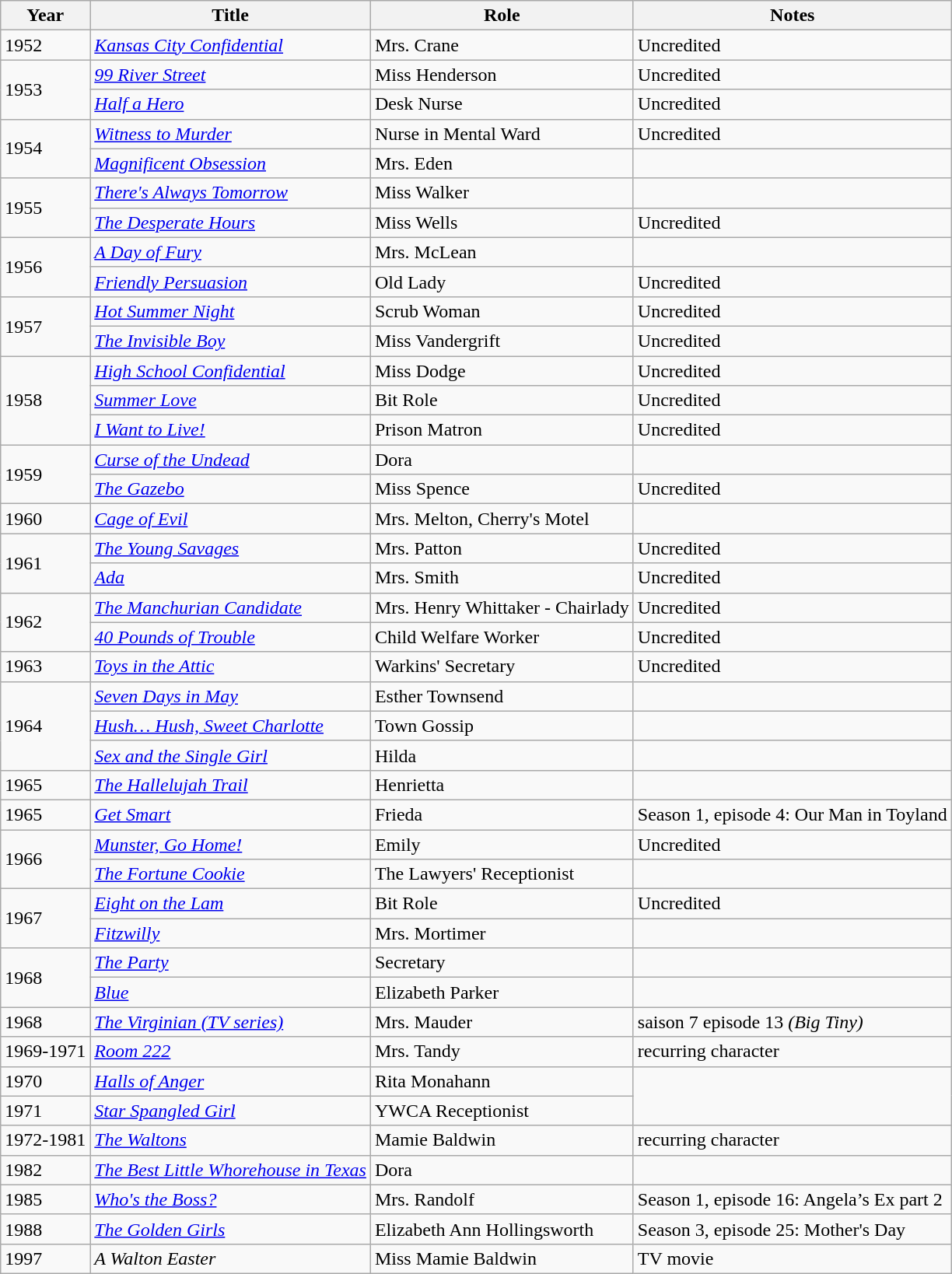<table class="wikitable">
<tr>
<th>Year</th>
<th>Title</th>
<th>Role</th>
<th>Notes</th>
</tr>
<tr>
<td>1952</td>
<td><em><a href='#'>Kansas City Confidential</a></em></td>
<td>Mrs. Crane</td>
<td>Uncredited</td>
</tr>
<tr>
<td rowspan=2>1953</td>
<td><em><a href='#'>99 River Street</a></em></td>
<td>Miss Henderson</td>
<td>Uncredited</td>
</tr>
<tr>
<td><em><a href='#'>Half a Hero</a></em></td>
<td>Desk Nurse</td>
<td>Uncredited</td>
</tr>
<tr>
<td rowspan=2>1954</td>
<td><em><a href='#'>Witness to Murder</a></em></td>
<td>Nurse in Mental Ward</td>
<td>Uncredited</td>
</tr>
<tr>
<td><em><a href='#'>Magnificent Obsession</a></em></td>
<td>Mrs. Eden</td>
<td></td>
</tr>
<tr>
<td rowspan=2>1955</td>
<td><em><a href='#'>There's Always Tomorrow</a></em></td>
<td>Miss Walker</td>
<td></td>
</tr>
<tr>
<td><em><a href='#'>The Desperate Hours</a></em></td>
<td>Miss Wells</td>
<td>Uncredited</td>
</tr>
<tr>
<td rowspan=2>1956</td>
<td><em><a href='#'>A Day of Fury</a></em></td>
<td>Mrs. McLean</td>
<td></td>
</tr>
<tr>
<td><em><a href='#'>Friendly Persuasion</a></em></td>
<td>Old Lady</td>
<td>Uncredited</td>
</tr>
<tr>
<td rowspan=2>1957</td>
<td><em><a href='#'>Hot Summer Night</a></em></td>
<td>Scrub Woman</td>
<td>Uncredited</td>
</tr>
<tr>
<td><em><a href='#'>The Invisible Boy</a></em></td>
<td>Miss Vandergrift</td>
<td>Uncredited</td>
</tr>
<tr>
<td rowspan=3>1958</td>
<td><em><a href='#'>High School Confidential</a></em></td>
<td>Miss Dodge</td>
<td>Uncredited</td>
</tr>
<tr>
<td><em><a href='#'>Summer Love</a></em></td>
<td>Bit Role</td>
<td>Uncredited</td>
</tr>
<tr>
<td><em><a href='#'>I Want to Live!</a></em></td>
<td>Prison Matron</td>
<td>Uncredited</td>
</tr>
<tr>
<td rowspan=2>1959</td>
<td><em><a href='#'>Curse of the Undead</a></em></td>
<td>Dora</td>
<td></td>
</tr>
<tr>
<td><em><a href='#'>The Gazebo</a></em></td>
<td>Miss Spence</td>
<td>Uncredited</td>
</tr>
<tr>
<td>1960</td>
<td><em><a href='#'>Cage of Evil</a></em></td>
<td>Mrs. Melton, Cherry's Motel</td>
<td></td>
</tr>
<tr>
<td rowspan=2>1961</td>
<td><em><a href='#'>The Young Savages</a></em></td>
<td>Mrs. Patton</td>
<td>Uncredited</td>
</tr>
<tr>
<td><em><a href='#'>Ada</a></em></td>
<td>Mrs. Smith</td>
<td>Uncredited</td>
</tr>
<tr>
<td rowspan=2>1962</td>
<td><em><a href='#'>The Manchurian Candidate</a></em></td>
<td>Mrs. Henry Whittaker - Chairlady</td>
<td>Uncredited</td>
</tr>
<tr>
<td><em><a href='#'>40 Pounds of Trouble</a></em></td>
<td>Child Welfare Worker</td>
<td>Uncredited</td>
</tr>
<tr>
<td>1963</td>
<td><em><a href='#'>Toys in the Attic</a></em></td>
<td>Warkins' Secretary</td>
<td>Uncredited</td>
</tr>
<tr>
<td rowspan=3>1964</td>
<td><em><a href='#'>Seven Days in May</a></em></td>
<td>Esther Townsend</td>
<td></td>
</tr>
<tr>
<td><em><a href='#'>Hush… Hush, Sweet Charlotte</a></em></td>
<td>Town Gossip</td>
<td></td>
</tr>
<tr>
<td><em><a href='#'>Sex and the Single Girl</a></em></td>
<td>Hilda</td>
<td></td>
</tr>
<tr>
<td>1965</td>
<td><em><a href='#'>The Hallelujah Trail</a></em></td>
<td>Henrietta</td>
<td></td>
</tr>
<tr>
<td>1965</td>
<td><em><a href='#'>Get Smart</a></em></td>
<td>Frieda</td>
<td>Season 1, episode 4: Our Man in Toyland</td>
</tr>
<tr>
<td rowspan=2>1966</td>
<td><em><a href='#'>Munster, Go Home!</a></em></td>
<td>Emily</td>
<td>Uncredited</td>
</tr>
<tr>
<td><em><a href='#'>The Fortune Cookie</a></em></td>
<td>The Lawyers' Receptionist</td>
<td></td>
</tr>
<tr>
<td rowspan=2>1967</td>
<td><em><a href='#'>Eight on the Lam</a></em></td>
<td>Bit Role</td>
<td>Uncredited</td>
</tr>
<tr>
<td><em><a href='#'>Fitzwilly</a></em></td>
<td>Mrs. Mortimer</td>
<td></td>
</tr>
<tr>
<td rowspan=2>1968</td>
<td><em><a href='#'>The Party</a></em></td>
<td>Secretary</td>
<td></td>
</tr>
<tr>
<td><em><a href='#'>Blue</a></em></td>
<td>Elizabeth Parker</td>
<td></td>
</tr>
<tr>
<td>1968</td>
<td><em><a href='#'>The Virginian (TV series)</a></em></td>
<td>Mrs. Mauder</td>
<td>saison 7 episode 13 <em>(Big Tiny)</em></td>
</tr>
<tr>
<td>1969-1971</td>
<td><em><a href='#'>Room 222</a></em></td>
<td>Mrs. Tandy</td>
<td>recurring character</td>
</tr>
<tr>
<td>1970</td>
<td><em><a href='#'>Halls of Anger</a></em></td>
<td>Rita Monahann</td>
</tr>
<tr>
<td>1971</td>
<td><em><a href='#'>Star Spangled Girl</a></em></td>
<td>YWCA Receptionist</td>
</tr>
<tr>
<td>1972-1981</td>
<td><em><a href='#'>The Waltons</a></em></td>
<td>Mamie Baldwin</td>
<td>recurring character</td>
</tr>
<tr>
<td>1982</td>
<td><em><a href='#'>The Best Little Whorehouse in Texas</a></em></td>
<td>Dora</td>
</tr>
<tr>
<td>1985</td>
<td><em><a href='#'>Who's the Boss?</a></em></td>
<td>Mrs. Randolf</td>
<td>Season 1, episode 16: Angela’s Ex part 2</td>
</tr>
<tr>
<td>1988</td>
<td><em><a href='#'>The Golden Girls</a></em></td>
<td>Elizabeth Ann Hollingsworth</td>
<td>Season 3, episode 25: Mother's Day</td>
</tr>
<tr>
<td>1997</td>
<td><em>A Walton Easter</em></td>
<td>Miss Mamie Baldwin</td>
<td>TV movie</td>
</tr>
</table>
